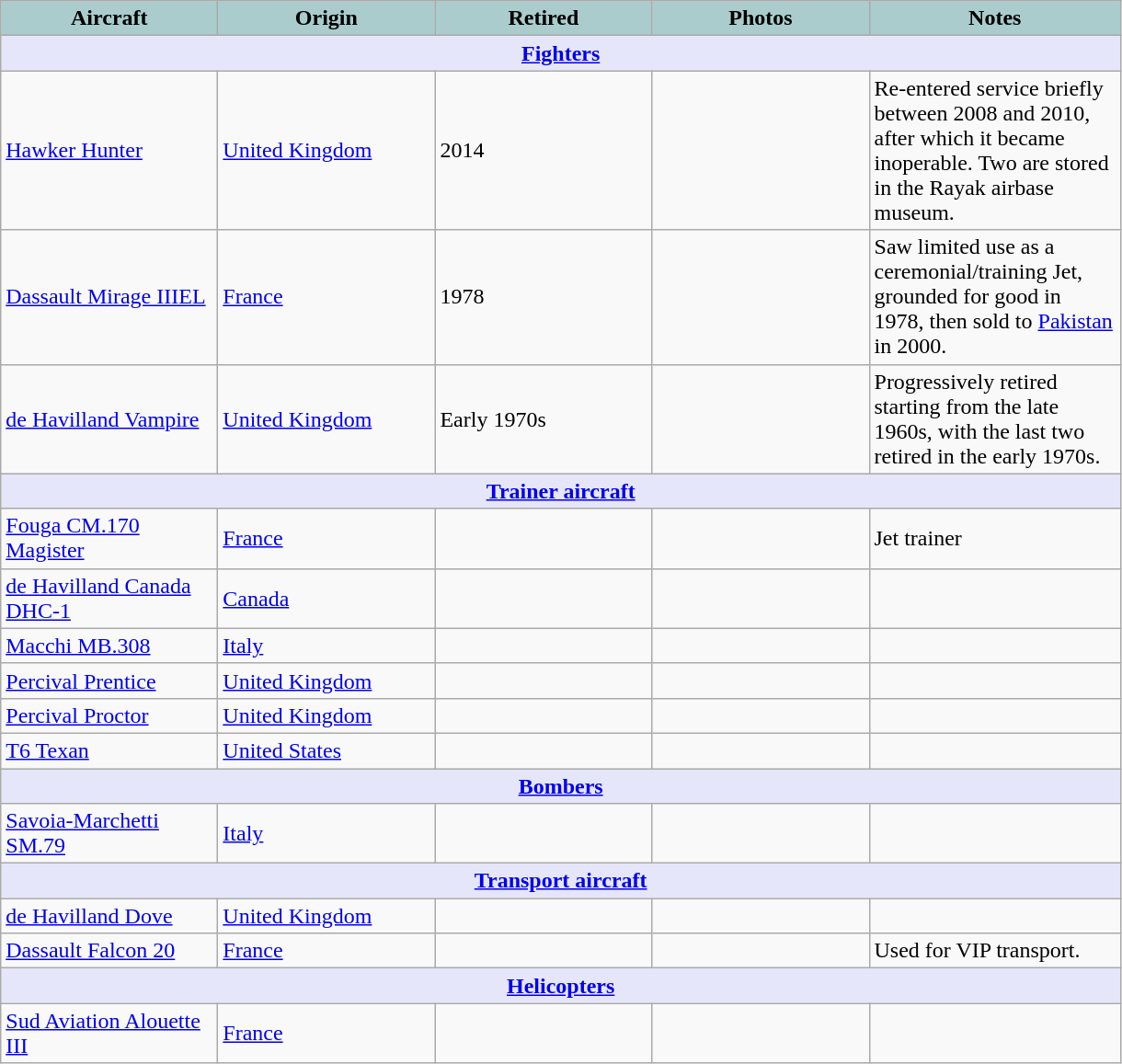<table class="wikitable">
<tr>
<th style="width:150px; text-align:center; background:#acc;">Aircraft</th>
<th style="width:150px; text-align:center; background:#acc;">Origin</th>
<th style="width:150px; text-align:center; background:#acc;">Retired</th>
<th style="width:150px; text-align:center; background:#acc;">Photos</th>
<th style="width:175px; text-align:center; background:#acc;">Notes</th>
</tr>
<tr>
<th style="text-align:center; background:lavender;" colspan="5"><a href='#'>Fighters</a></th>
</tr>
<tr>
<td><a href='#'>Hawker Hunter</a></td>
<td><a href='#'>United Kingdom</a></td>
<td>2014 </td>
<td></td>
<td>Re-entered service briefly between 2008 and 2010, after which it became inoperable. Two are stored in the Rayak airbase museum. </td>
</tr>
<tr>
<td><a href='#'>Dassault Mirage IIIEL</a></td>
<td><a href='#'>France</a></td>
<td>1978 </td>
<td></td>
<td>Saw limited use as a ceremonial/training Jet, grounded for good in 1978, then sold to <a href='#'>Pakistan</a> in 2000. </td>
</tr>
<tr>
<td><a href='#'>de Havilland Vampire</a></td>
<td><a href='#'>United Kingdom</a></td>
<td>Early 1970s </td>
<td></td>
<td>Progressively retired starting from the late 1960s, with the last two retired in the early 1970s. </td>
</tr>
<tr>
<th style="text-align:center; background:lavender;" colspan="5"><a href='#'>Trainer aircraft</a></th>
</tr>
<tr>
<td><a href='#'>Fouga CM.170 Magister</a></td>
<td><a href='#'>France</a></td>
<td></td>
<td></td>
<td>Jet trainer</td>
</tr>
<tr>
<td><a href='#'>de Havilland Canada DHC-1</a></td>
<td><a href='#'>Canada</a></td>
<td></td>
<td></td>
<td></td>
</tr>
<tr>
<td><a href='#'>Macchi MB.308</a></td>
<td><a href='#'>Italy</a></td>
<td></td>
<td></td>
<td></td>
</tr>
<tr>
<td><a href='#'>Percival Prentice</a></td>
<td><a href='#'>United Kingdom</a></td>
<td></td>
<td></td>
<td></td>
</tr>
<tr>
<td><a href='#'>Percival Proctor</a></td>
<td><a href='#'>United Kingdom</a></td>
<td></td>
<td></td>
<td></td>
</tr>
<tr>
<td><a href='#'>T6 Texan</a></td>
<td><a href='#'>United States</a></td>
<td></td>
<td></td>
<td></td>
</tr>
<tr>
<th style="text-align:center; background:lavender;" colspan="5"><a href='#'>Bombers</a></th>
</tr>
<tr>
<td><a href='#'>Savoia-Marchetti SM.79</a></td>
<td><a href='#'>Italy</a></td>
<td></td>
<td></td>
<td></td>
</tr>
<tr>
<th style="text-align:center; background:lavender;" colspan="5"><a href='#'>Transport aircraft</a></th>
</tr>
<tr>
<td><a href='#'>de Havilland Dove</a></td>
<td><a href='#'>United Kingdom</a></td>
<td></td>
<td></td>
<td></td>
</tr>
<tr>
<td><a href='#'>Dassault Falcon 20</a></td>
<td><a href='#'>France</a></td>
<td></td>
<td></td>
<td>Used for VIP transport.</td>
</tr>
<tr>
<th style="text-align:center; background:lavender;" colspan="5"><a href='#'>Helicopters</a></th>
</tr>
<tr>
<td><a href='#'>Sud Aviation Alouette III</a></td>
<td><a href='#'>France</a></td>
<td></td>
<td></td>
<td></td>
</tr>
</table>
